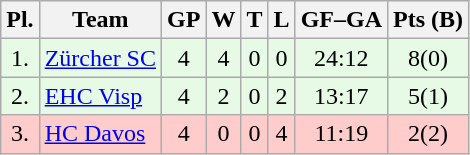<table class="wikitable">
<tr>
<th>Pl.</th>
<th>Team</th>
<th>GP</th>
<th>W</th>
<th>T</th>
<th>L</th>
<th>GF–GA</th>
<th>Pts  (B)</th>
</tr>
<tr align="center "  bgcolor="#e6fae6">
<td>1.</td>
<td align="left"><a href='#'>Zürcher SC</a></td>
<td>4</td>
<td>4</td>
<td>0</td>
<td>0</td>
<td>24:12</td>
<td>8(0)</td>
</tr>
<tr align="center "  bgcolor="#e6fae6">
<td>2.</td>
<td align="left"><a href='#'>EHC Visp</a></td>
<td>4</td>
<td>2</td>
<td>0</td>
<td>2</td>
<td>13:17</td>
<td>5(1)</td>
</tr>
<tr align="center "  bgcolor="#ffcccc">
<td>3.</td>
<td align="left"><a href='#'>HC Davos</a></td>
<td>4</td>
<td>0</td>
<td>0</td>
<td>4</td>
<td>11:19</td>
<td>2(2)</td>
</tr>
</table>
